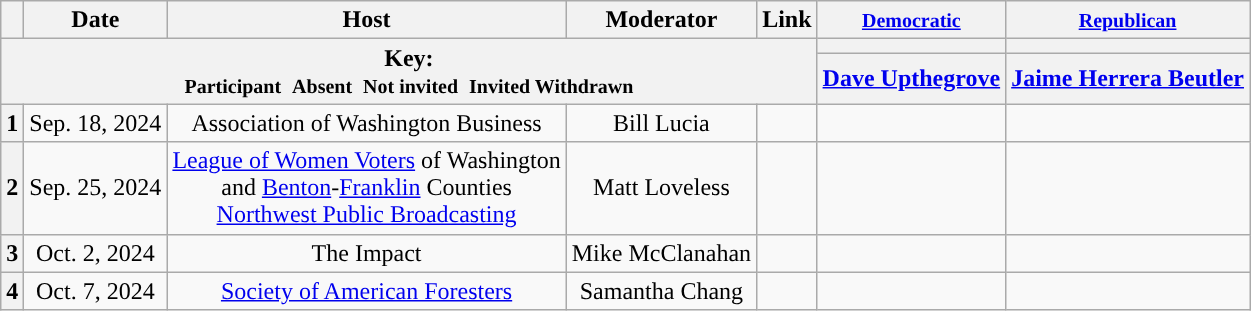<table class="wikitable" style="text-align:center;">
<tr>
<th scope="col"></th>
<th scope="col">Date</th>
<th scope="col">Host</th>
<th scope="col">Moderator</th>
<th scope="col">Link</th>
<th scope="col"><small><a href='#'>Democratic</a></small></th>
<th scope="col"><small><a href='#'>Republican</a></small></th>
</tr>
<tr>
<th colspan="5" rowspan="2">Key:<br> <small>Participant </small>  <small>Absent </small>  <small>Not invited </small>  <small>Invited  Withdrawn</small></th>
<th scope="col" style="background:"></th>
<th scope="col" style="background:"></th>
</tr>
<tr>
<th scope="col"><a href='#'>Dave Upthegrove</a></th>
<th scope="col"><a href='#'>Jaime Herrera Beutler</a></th>
</tr>
<tr>
<th>1</th>
<td style="white-space:nowrap;">Sep. 18, 2024</td>
<td style="white-space:nowrap;">Association of Washington Business</td>
<td style="white-space:nowrap;">Bill Lucia</td>
<td style="white-space:nowrap;"></td>
<td></td>
<td></td>
</tr>
<tr>
<th>2</th>
<td style="white-space:nowrap;">Sep. 25, 2024</td>
<td style="white-space:nowrap;"><a href='#'>League of Women Voters</a> of Washington<br>and <a href='#'>Benton</a>-<a href='#'>Franklin</a> Counties<br><a href='#'>Northwest Public Broadcasting</a></td>
<td style="white-space:nowrap;">Matt Loveless</td>
<td style="white-space:nowrap;"></td>
<td></td>
<td></td>
</tr>
<tr>
<th>3</th>
<td style="white-space:nowrap;">Oct. 2, 2024</td>
<td style="white-space:nowrap;">The Impact</td>
<td style="white-space:nowrap;">Mike McClanahan</td>
<td style="white-space:nowrap;"></td>
<td></td>
<td></td>
</tr>
<tr>
<th>4</th>
<td style="white-space:nowrap;">Oct. 7, 2024</td>
<td style="white-space:nowrap;"><a href='#'>Society of American Foresters</a></td>
<td style="white-space:nowrap;">Samantha Chang</td>
<td style="white-space:nowrap;"></td>
<td></td>
<td></td>
</tr>
</table>
